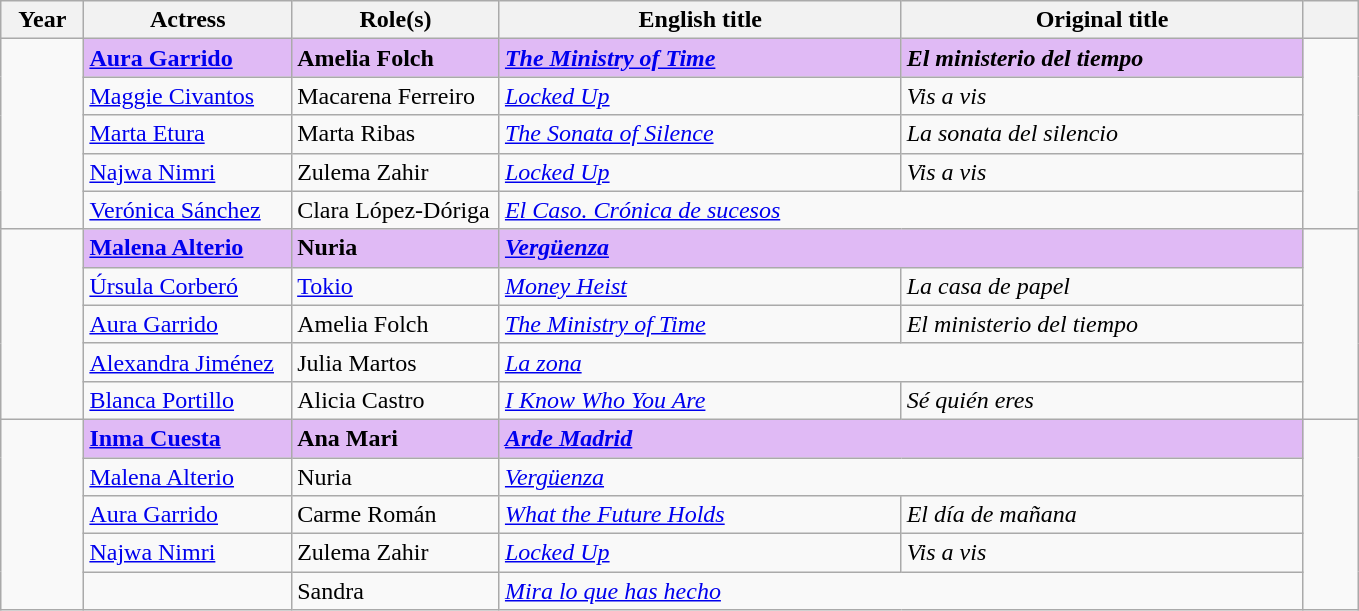<table class="wikitable sortable" style="text-align:left;">
<tr>
<th scope="col" style="width:6%;">Year</th>
<th scope="col" style="width:15%;">Actress</th>
<th scope="col" style="width:15%;">Role(s)</th>
<th scope="col" style="width:29%;">English title</th>
<th scope="col" style="width:29%;">Original title</th>
<th scope="col" style="width:4%;"></th>
</tr>
<tr>
<td rowspan = "5"></td>
<td bgcolor = "#E0BAf5"><strong><a href='#'>Aura Garrido</a> </strong></td>
<td bgcolor = "#E0BAf5"><strong>Amelia Folch</strong></td>
<td bgcolor = "#E0BAf5"><strong><em><a href='#'>The Ministry of Time</a></em></strong></td>
<td bgcolor = "#E0BAf5"><strong><em>El ministerio del tiempo</em></strong></td>
<td rowspan = "5"></td>
</tr>
<tr>
<td><a href='#'>Maggie Civantos</a></td>
<td>Macarena Ferreiro</td>
<td><em><a href='#'>Locked Up</a></em></td>
<td><em>Vis a vis</em></td>
</tr>
<tr>
<td><a href='#'>Marta Etura</a></td>
<td>Marta Ribas</td>
<td><em><a href='#'>The Sonata of Silence</a></em></td>
<td><em>La sonata del silencio</em></td>
</tr>
<tr>
<td><a href='#'>Najwa Nimri</a></td>
<td>Zulema Zahir</td>
<td><em><a href='#'>Locked Up</a></em></td>
<td><em>Vis a vis</em></td>
</tr>
<tr>
<td><a href='#'>Verónica Sánchez</a></td>
<td>Clara López-Dóriga</td>
<td colspan="2"><em><a href='#'>El Caso. Crónica de sucesos</a></em></td>
</tr>
<tr>
<td rowspan = "5"></td>
<td bgcolor = "#E0BAf5"><strong><a href='#'>Malena Alterio</a> </strong></td>
<td bgcolor = "#E0BAf5"><strong>Nuria</strong></td>
<td colspan="2" bgcolor = "#E0BAf5"><strong><em><a href='#'>Vergüenza</a></em></strong></td>
<td rowspan = "5"></td>
</tr>
<tr>
<td><a href='#'>Úrsula Corberó</a></td>
<td><a href='#'>Tokio</a></td>
<td><em><a href='#'>Money Heist</a></em></td>
<td><em>La casa de papel</em></td>
</tr>
<tr>
<td><a href='#'>Aura Garrido</a></td>
<td>Amelia Folch</td>
<td><em><a href='#'>The Ministry of Time</a></em></td>
<td><em>El ministerio del tiempo</em></td>
</tr>
<tr>
<td><a href='#'>Alexandra Jiménez</a></td>
<td>Julia Martos</td>
<td colspan="2"><em><a href='#'>La zona</a></em></td>
</tr>
<tr>
<td><a href='#'>Blanca Portillo</a></td>
<td>Alicia Castro</td>
<td><em><a href='#'>I Know Who You Are</a></em></td>
<td><em>Sé quién eres</em></td>
</tr>
<tr>
<td rowspan = "5"></td>
<td bgcolor = "#E0BAf5"><strong><a href='#'>Inma Cuesta</a> </strong></td>
<td bgcolor = "#E0BAf5"><strong>Ana Mari</strong></td>
<td colspan="2"  bgcolor = "#E0BAf5"><strong><em><a href='#'>Arde Madrid</a></em></strong></td>
<td rowspan = "5"></td>
</tr>
<tr>
<td><a href='#'>Malena Alterio</a></td>
<td>Nuria</td>
<td colspan="2"><em><a href='#'>Vergüenza</a></em></td>
</tr>
<tr>
<td><a href='#'>Aura Garrido</a></td>
<td>Carme Román</td>
<td><em><a href='#'>What the Future Holds</a></em></td>
<td><em>El día de mañana</em></td>
</tr>
<tr>
<td><a href='#'>Najwa Nimri</a></td>
<td>Zulema Zahir</td>
<td><em><a href='#'>Locked Up</a></em></td>
<td><em>Vis a vis</em></td>
</tr>
<tr>
<td></td>
<td>Sandra</td>
<td colspan="2"><em><a href='#'>Mira lo que has hecho</a></em></td>
</tr>
</table>
